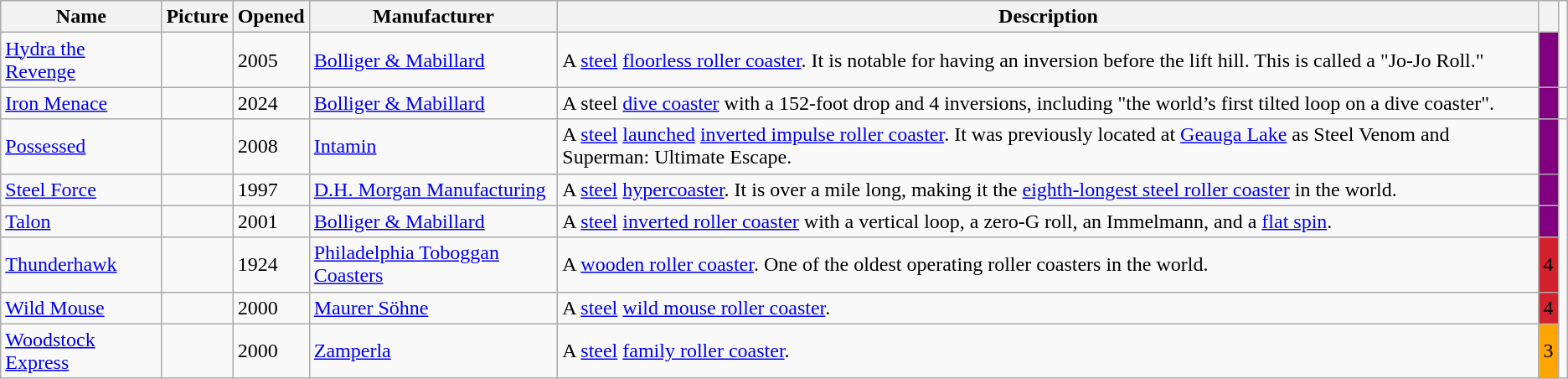<table class="wikitable sortable">
<tr>
<th>Name</th>
<th>Picture</th>
<th>Opened</th>
<th>Manufacturer</th>
<th>Description</th>
<th></th>
</tr>
<tr>
<td><a href='#'>Hydra the Revenge</a></td>
<td> </td>
<td>2005</td>
<td><a href='#'>Bolliger & Mabillard</a></td>
<td>A <a href='#'>steel</a> <a href='#'>floorless roller coaster</a>. It is notable for having an inversion before the lift hill. This is called a "Jo-Jo Roll."</td>
<td bgcolor="purple" align="center"></td>
</tr>
<tr>
<td><a href='#'>Iron Menace</a></td>
<td></td>
<td>2024</td>
<td><a href='#'>Bolliger & Mabillard</a></td>
<td>A steel <a href='#'>dive coaster</a> with a 152-foot drop and 4 inversions, including "the world’s first tilted loop on a dive coaster".</td>
<td bgcolor="purple" align="center"></td>
<td></td>
</tr>
<tr>
<td><a href='#'>Possessed</a></td>
<td> </td>
<td>2008</td>
<td><a href='#'>Intamin</a></td>
<td>A <a href='#'>steel</a> <a href='#'>launched</a> <a href='#'>inverted impulse roller coaster</a>. It was previously located at <a href='#'>Geauga Lake</a> as Steel Venom and Superman: Ultimate Escape.</td>
<td bgcolor="purple" align="center"></td>
</tr>
<tr>
<td><a href='#'>Steel Force</a></td>
<td> </td>
<td>1997</td>
<td><a href='#'>D.H. Morgan Manufacturing</a></td>
<td>A <a href='#'>steel</a> <a href='#'>hypercoaster</a>. It is over a mile long, making it the <a href='#'>eighth-longest steel roller coaster</a> in the world.</td>
<td bgcolor="purple" align="center"></td>
</tr>
<tr>
<td><a href='#'>Talon</a></td>
<td> </td>
<td>2001</td>
<td><a href='#'>Bolliger & Mabillard</a></td>
<td>A <a href='#'>steel</a> <a href='#'>inverted roller coaster</a> with a vertical loop, a zero-G roll, an Immelmann, and a <a href='#'>flat spin</a>.</td>
<td bgcolor="purple" align="center"></td>
</tr>
<tr>
<td><a href='#'>Thunderhawk</a></td>
<td> </td>
<td>1924</td>
<td><a href='#'>Philadelphia Toboggan Coasters</a></td>
<td>A <a href='#'>wooden roller coaster</a>. One of the oldest operating roller coasters in the world.</td>
<td bgcolor="#D3212D" align=center>4</td>
</tr>
<tr>
<td><a href='#'>Wild Mouse</a></td>
<td></td>
<td>2000</td>
<td><a href='#'>Maurer Söhne</a></td>
<td>A <a href='#'>steel</a> <a href='#'>wild mouse roller coaster</a>.</td>
<td bgcolor="#D3212D" align="center">4</td>
</tr>
<tr>
<td><a href='#'>Woodstock Express</a></td>
<td> </td>
<td>2000</td>
<td><a href='#'>Zamperla</a></td>
<td>A <a href='#'>steel</a> <a href='#'>family roller coaster</a>.</td>
<td bgcolor="orange" align="center">3</td>
</tr>
</table>
